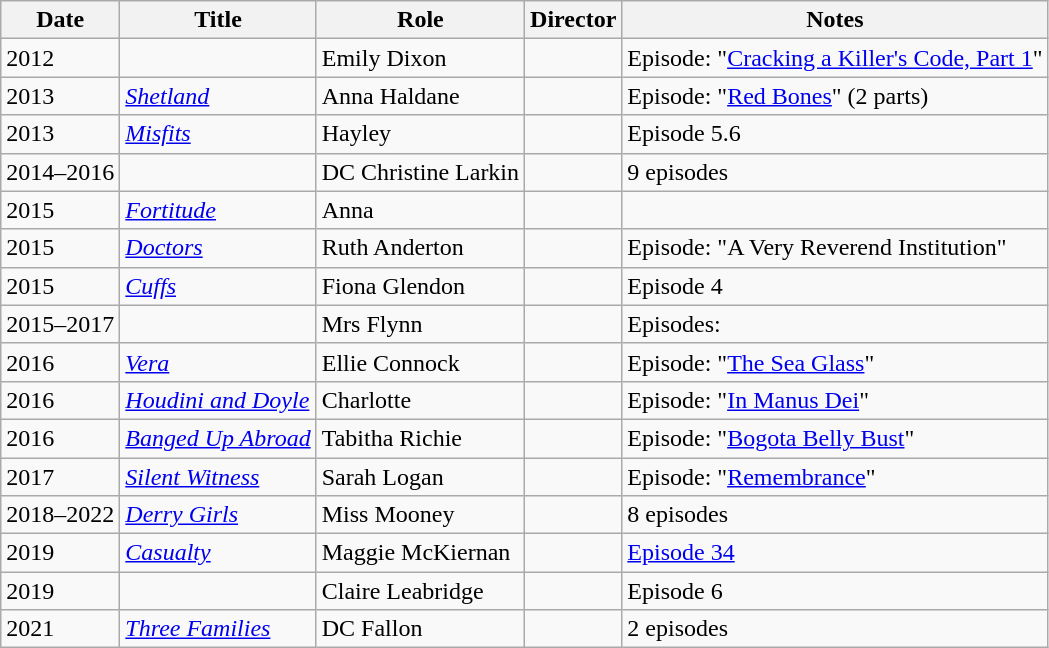<table class="wikitable sortable">
<tr>
<th>Date</th>
<th>Title</th>
<th>Role</th>
<th>Director</th>
<th class="unsortable">Notes</th>
</tr>
<tr>
<td>2012</td>
<td><em></em></td>
<td>Emily Dixon</td>
<td></td>
<td>Episode: "<a href='#'>Cracking a Killer's Code, Part 1</a>"</td>
</tr>
<tr>
<td>2013</td>
<td><em><a href='#'>Shetland</a></em> </td>
<td>Anna Haldane</td>
<td></td>
<td>Episode: "<a href='#'>Red Bones</a>" (2 parts)</td>
</tr>
<tr>
<td>2013</td>
<td><em><a href='#'>Misfits</a></em></td>
<td>Hayley</td>
<td></td>
<td>Episode 5.6</td>
</tr>
<tr>
<td>2014–2016</td>
<td><em></em></td>
<td>DC Christine Larkin</td>
<td></td>
<td>9 episodes </td>
</tr>
<tr>
<td>2015</td>
<td><em><a href='#'>Fortitude</a></em></td>
<td>Anna</td>
<td></td>
<td></td>
</tr>
<tr>
<td>2015</td>
<td><em><a href='#'>Doctors</a></em> </td>
<td>Ruth Anderton</td>
<td></td>
<td>Episode: "A Very Reverend Institution"</td>
</tr>
<tr>
<td>2015</td>
<td><em><a href='#'>Cuffs</a></em> </td>
<td>Fiona Glendon</td>
<td></td>
<td>Episode 4</td>
</tr>
<tr>
<td>2015–2017</td>
<td><em></em></td>
<td>Mrs Flynn</td>
<td><br></td>
<td>Episodes: </td>
</tr>
<tr>
<td>2016</td>
<td><em><a href='#'>Vera</a></em></td>
<td>Ellie Connock</td>
<td></td>
<td>Episode: "<a href='#'>The Sea Glass</a>"</td>
</tr>
<tr>
<td>2016</td>
<td><em><a href='#'>Houdini and Doyle</a></em> </td>
<td>Charlotte</td>
<td></td>
<td>Episode: "<a href='#'>In Manus Dei</a>"</td>
</tr>
<tr>
<td>2016</td>
<td><em><a href='#'>Banged Up Abroad</a></em></td>
<td>Tabitha Richie</td>
<td></td>
<td>Episode: "<a href='#'>Bogota Belly Bust</a>"</td>
</tr>
<tr>
<td>2017</td>
<td><em><a href='#'>Silent Witness</a></em> </td>
<td>Sarah Logan</td>
<td></td>
<td>Episode: "<a href='#'>Remembrance</a>"</td>
</tr>
<tr>
<td>2018–2022</td>
<td><em><a href='#'>Derry Girls</a></em></td>
<td>Miss Mooney</td>
<td></td>
<td>8 episodes</td>
</tr>
<tr>
<td>2019</td>
<td><em><a href='#'>Casualty</a></em></td>
<td>Maggie McKiernan</td>
<td></td>
<td><a href='#'>Episode 34</a></td>
</tr>
<tr>
<td>2019</td>
<td><em></em></td>
<td>Claire Leabridge</td>
<td></td>
<td>Episode 6</td>
</tr>
<tr>
<td>2021</td>
<td><em><a href='#'>Three Families</a></em></td>
<td>DC Fallon</td>
<td></td>
<td>2 episodes</td>
</tr>
</table>
